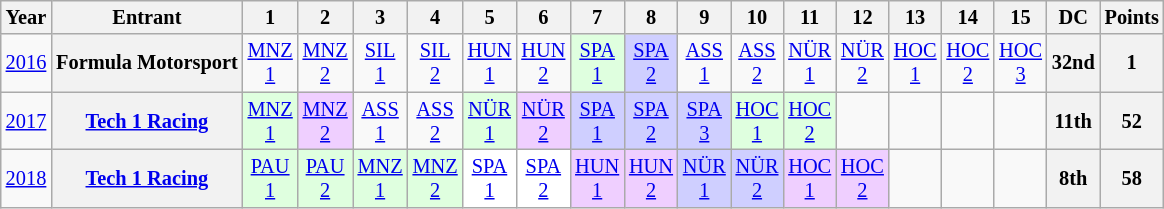<table class="wikitable" style="text-align:center; font-size:85%">
<tr>
<th>Year</th>
<th>Entrant</th>
<th>1</th>
<th>2</th>
<th>3</th>
<th>4</th>
<th>5</th>
<th>6</th>
<th>7</th>
<th>8</th>
<th>9</th>
<th>10</th>
<th>11</th>
<th>12</th>
<th>13</th>
<th>14</th>
<th>15</th>
<th>DC</th>
<th>Points</th>
</tr>
<tr>
<td><a href='#'>2016</a></td>
<th nowrap>Formula Motorsport</th>
<td style="background:#;"><a href='#'>MNZ<br>1</a><br></td>
<td style="background:#;"><a href='#'>MNZ<br>2</a><br></td>
<td style="background:#;"><a href='#'>SIL<br>1</a><br></td>
<td style="background:#;"><a href='#'>SIL<br>2</a><br></td>
<td style="background:#;"><a href='#'>HUN<br>1</a><br></td>
<td style="background:#;"><a href='#'>HUN<br>2</a><br></td>
<td style="background:#dfffdf;"><a href='#'>SPA<br>1</a><br></td>
<td style="background:#cfcfff;"><a href='#'>SPA<br>2</a><br></td>
<td style="background:#;"><a href='#'>ASS<br>1</a><br></td>
<td style="background:#;"><a href='#'>ASS<br>2</a><br></td>
<td style="background:#;"><a href='#'>NÜR<br>1</a><br></td>
<td style="background:#;"><a href='#'>NÜR<br>2</a><br></td>
<td style="background:#;"><a href='#'>HOC<br>1</a><br></td>
<td style="background:#;"><a href='#'>HOC<br>2</a><br></td>
<td style="background:#;"><a href='#'>HOC<br>3</a><br></td>
<th>32nd</th>
<th>1</th>
</tr>
<tr>
<td><a href='#'>2017</a></td>
<th nowrap><a href='#'>Tech 1 Racing</a></th>
<td style="background:#dfffdf;"><a href='#'>MNZ<br>1</a><br></td>
<td style="background:#efcfff;"><a href='#'>MNZ<br>2</a><br></td>
<td style="background:#;"><a href='#'>ASS<br>1</a><br></td>
<td style="background:#;"><a href='#'>ASS<br>2</a><br></td>
<td style="background:#dfffdf;"><a href='#'>NÜR<br>1</a><br></td>
<td style="background:#efcfff;"><a href='#'>NÜR<br>2</a><br></td>
<td style="background:#cfcfff;"><a href='#'>SPA<br>1</a><br></td>
<td style="background:#cfcfff;"><a href='#'>SPA<br>2</a><br></td>
<td style="background:#cfcfff;"><a href='#'>SPA<br>3</a><br></td>
<td style="background:#dfffdf;"><a href='#'>HOC<br>1</a><br></td>
<td style="background:#dfffdf;"><a href='#'>HOC<br>2</a><br></td>
<td></td>
<td></td>
<td></td>
<td></td>
<th>11th</th>
<th>52</th>
</tr>
<tr>
<td><a href='#'>2018</a></td>
<th><a href='#'>Tech 1 Racing</a></th>
<td style="background:#dfffdf;"><a href='#'>PAU<br>1</a><br></td>
<td style="background:#dfffdf;"><a href='#'>PAU<br>2</a><br></td>
<td style="background:#dfffdf;"><a href='#'>MNZ<br>1</a><br></td>
<td style="background:#dfffdf;"><a href='#'>MNZ<br>2</a><br></td>
<td style="background:#ffffff;"><a href='#'>SPA<br>1</a><br></td>
<td style="background:#ffffff;"><a href='#'>SPA<br>2</a><br></td>
<td style="background:#efcfff;"><a href='#'>HUN<br>1</a><br></td>
<td style="background:#efcfff;"><a href='#'>HUN<br>2</a><br></td>
<td style="background:#cfcfff;"><a href='#'>NÜR<br>1</a><br></td>
<td style="background:#cfcfff;"><a href='#'>NÜR<br>2</a><br></td>
<td style="background:#efcfff;"><a href='#'>HOC<br>1</a><br></td>
<td style="background:#efcfff;"><a href='#'>HOC<br>2</a><br></td>
<td></td>
<td></td>
<td></td>
<th>8th</th>
<th>58</th>
</tr>
</table>
